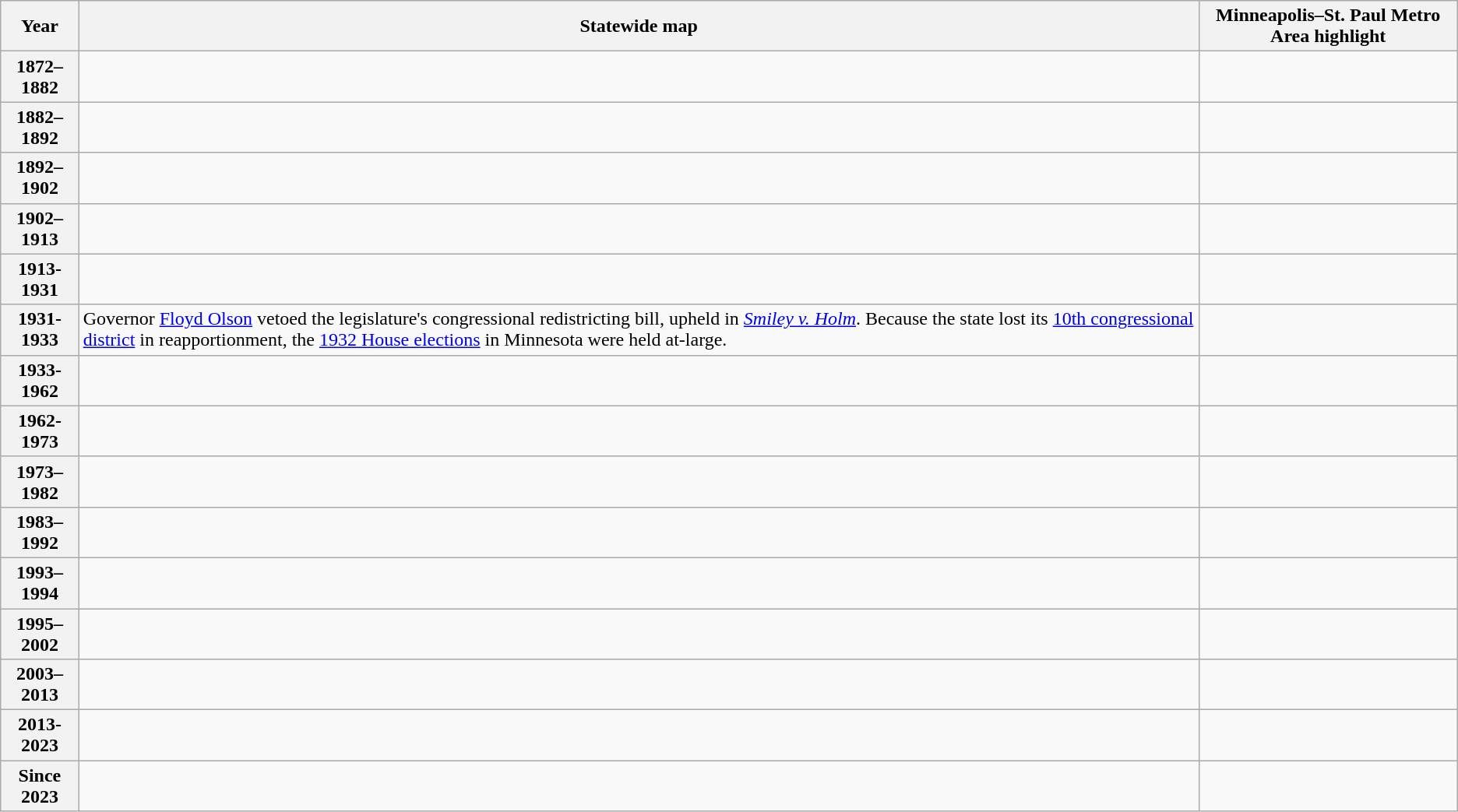<table class=wikitable>
<tr>
<th>Year</th>
<th>Statewide map</th>
<th>Minneapolis–St. Paul Metro Area highlight</th>
</tr>
<tr>
<th>1872–1882</th>
<td></td>
<td></td>
</tr>
<tr>
<th>1882–1892</th>
<td></td>
<td></td>
</tr>
<tr>
<th>1892–1902</th>
<td></td>
<td></td>
</tr>
<tr>
<th>1902–1913</th>
<td></td>
<td></td>
</tr>
<tr>
<th>1913-1931</th>
<td></td>
<td></td>
</tr>
<tr>
<th>1931-1933</th>
<td>Governor <a href='#'>Floyd Olson</a> vetoed the legislature's congressional redistricting bill, upheld in <em><a href='#'>Smiley v. Holm</a></em>. Because the state lost its <a href='#'>10th congressional district</a> in reapportionment, the <a href='#'>1932 House elections</a> in Minnesota were held at-large.</td>
<td></td>
</tr>
<tr>
<th>1933-1962</th>
<td></td>
<td></td>
</tr>
<tr>
<th>1962-1973</th>
<td></td>
<td></td>
</tr>
<tr>
<th>1973–1982</th>
<td></td>
<td></td>
</tr>
<tr>
<th>1983–1992</th>
<td></td>
<td></td>
</tr>
<tr>
<th>1993–1994</th>
<td></td>
<td></td>
</tr>
<tr>
<th>1995–2002</th>
<td></td>
<td></td>
</tr>
<tr>
<th>2003–2013</th>
<td></td>
<td></td>
</tr>
<tr>
<th>2013-2023</th>
<td></td>
<td></td>
</tr>
<tr>
<th>Since 2023</th>
<td></td>
<td></td>
</tr>
</table>
